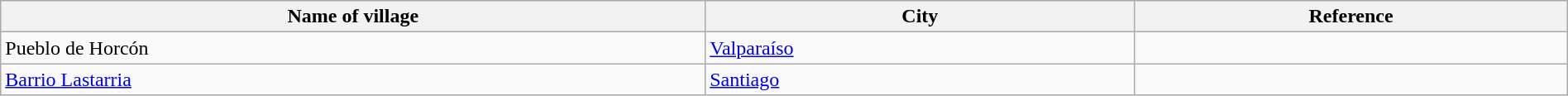<table class="wikitable" style="width: 100%">
<tr>
<th>Name of village</th>
<th>City </th>
<th>Reference</th>
</tr>
<tr>
<td>Pueblo de Horcón</td>
<td><a href='#'>Valparaíso</a></td>
<td></td>
</tr>
<tr>
<td><a href='#'>Barrio Lastarria</a></td>
<td><a href='#'>Santiago</a></td>
<td></td>
</tr>
</table>
